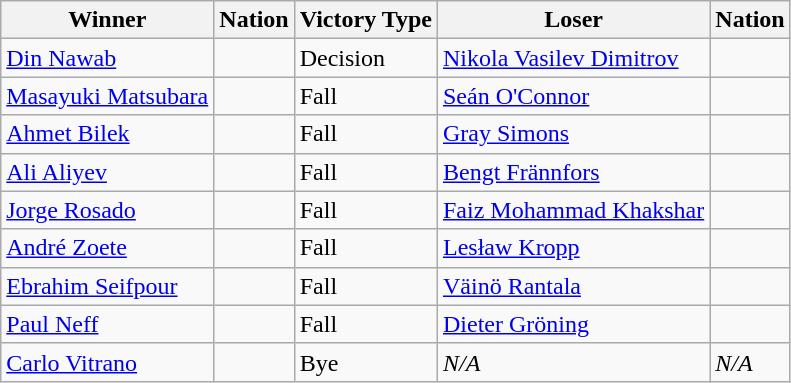<table class="wikitable sortable" style="text-align:left;">
<tr>
<th>Winner</th>
<th>Nation</th>
<th>Victory Type</th>
<th>Loser</th>
<th>Nation</th>
</tr>
<tr>
<td><a href='#'>Din Nawab</a></td>
<td></td>
<td>Decision</td>
<td><a href='#'>Nikola Vasilev Dimitrov</a></td>
<td></td>
</tr>
<tr>
<td><a href='#'>Masayuki Matsubara</a></td>
<td></td>
<td>Fall</td>
<td><a href='#'>Seán O'Connor</a></td>
<td></td>
</tr>
<tr>
<td><a href='#'>Ahmet Bilek</a></td>
<td></td>
<td>Fall</td>
<td><a href='#'>Gray Simons</a></td>
<td></td>
</tr>
<tr>
<td><a href='#'>Ali Aliyev</a></td>
<td></td>
<td>Fall</td>
<td><a href='#'>Bengt Frännfors</a></td>
<td></td>
</tr>
<tr>
<td><a href='#'>Jorge Rosado</a></td>
<td></td>
<td>Fall</td>
<td><a href='#'>Faiz Mohammad Khakshar</a></td>
<td></td>
</tr>
<tr>
<td><a href='#'>André Zoete</a></td>
<td></td>
<td>Fall</td>
<td><a href='#'>Lesław Kropp</a></td>
<td></td>
</tr>
<tr>
<td><a href='#'>Ebrahim Seifpour</a></td>
<td></td>
<td>Fall</td>
<td><a href='#'>Väinö Rantala</a></td>
<td></td>
</tr>
<tr>
<td><a href='#'>Paul Neff</a></td>
<td></td>
<td>Fall</td>
<td><a href='#'>Dieter Gröning</a></td>
<td></td>
</tr>
<tr>
<td><a href='#'>Carlo Vitrano</a></td>
<td></td>
<td>Bye</td>
<td><em>N/A</em></td>
<td><em>N/A</em></td>
</tr>
</table>
